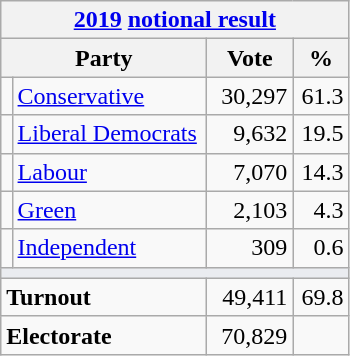<table class="wikitable">
<tr>
<th colspan="4"><a href='#'>2019</a> <a href='#'>notional result</a></th>
</tr>
<tr>
<th bgcolor="#DDDDFF" width="130px" colspan="2">Party</th>
<th bgcolor="#DDDDFF" width="50px">Vote</th>
<th bgcolor="#DDDDFF" width="30px">%</th>
</tr>
<tr>
<td></td>
<td><a href='#'>Conservative</a></td>
<td align=right>30,297</td>
<td align=right>61.3</td>
</tr>
<tr>
<td></td>
<td><a href='#'>Liberal Democrats</a></td>
<td align=right>9,632</td>
<td align=right>19.5</td>
</tr>
<tr>
<td></td>
<td><a href='#'>Labour</a></td>
<td align=right>7,070</td>
<td align=right>14.3</td>
</tr>
<tr>
<td></td>
<td><a href='#'>Green</a></td>
<td align=right>2,103</td>
<td align=right>4.3</td>
</tr>
<tr>
<td></td>
<td><a href='#'>Independent</a></td>
<td align=right>309</td>
<td align=right>0.6</td>
</tr>
<tr>
<td colspan="4" bgcolor="#EAECF0"></td>
</tr>
<tr>
<td colspan="2"><strong>Turnout</strong></td>
<td align=right>49,411</td>
<td align=right>69.8</td>
</tr>
<tr>
<td colspan="2"><strong>Electorate</strong></td>
<td align=right>70,829</td>
</tr>
</table>
